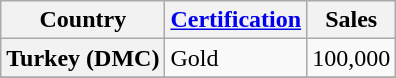<table class="wikitable plainrowheaders">
<tr>
<th scope="col">Country</th>
<th scope="col"><a href='#'>Certification</a></th>
<th scope="col">Sales</th>
</tr>
<tr>
<th scope="row">Turkey (DMC)</th>
<td>Gold</td>
<td>100,000</td>
</tr>
<tr>
</tr>
</table>
